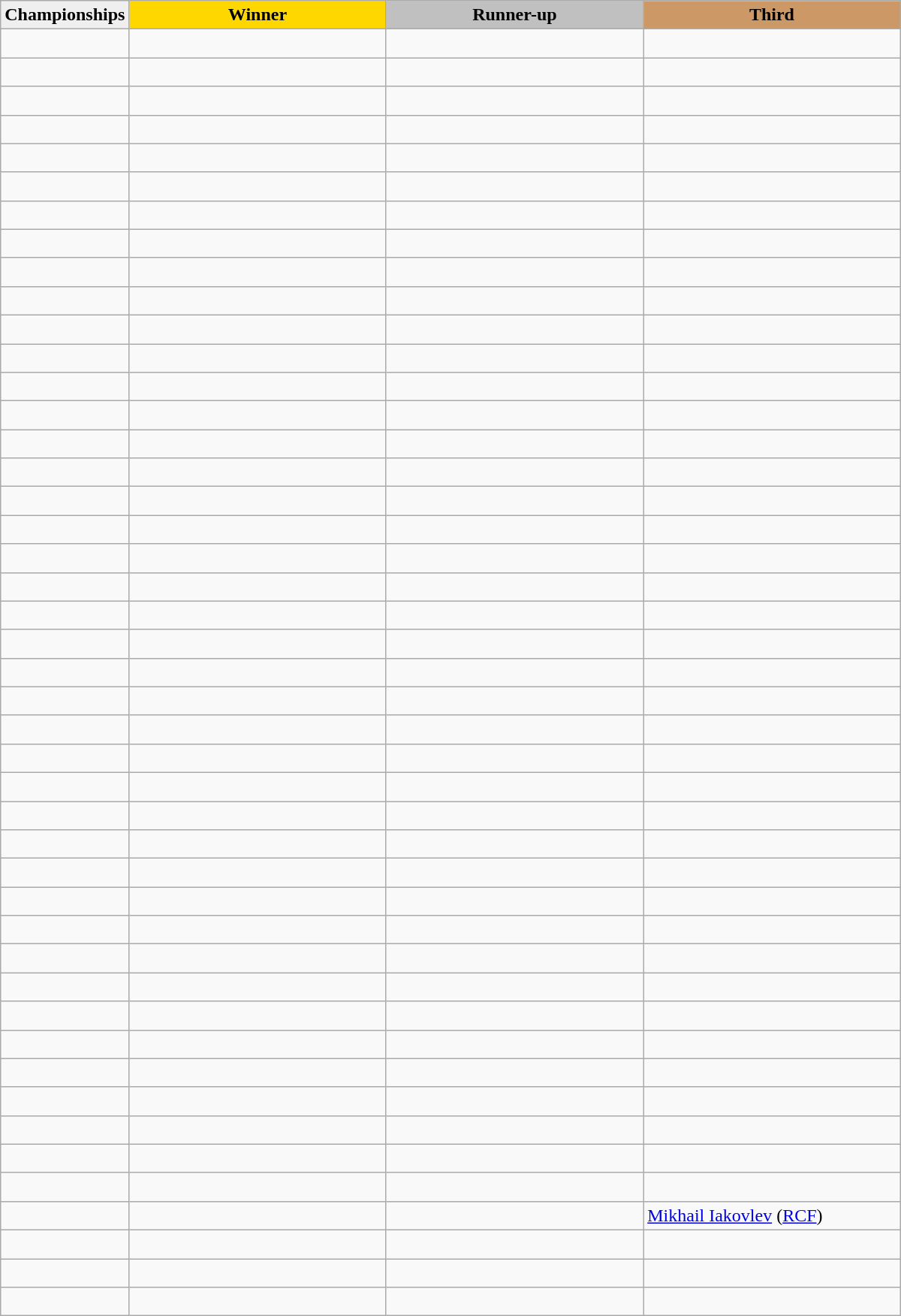<table class="wikitable sortable" style="width:800px;">
<tr>
<th style="width:10%; background:#efefef;">Championships</th>
<th style="width:30%; background:gold">Winner</th>
<th style="width:30%; background:silver">Runner-up</th>
<th style="width:30%; background:#CC9966">Third</th>
</tr>
<tr>
<td><br></td>
<td></td>
<td></td>
<td></td>
</tr>
<tr>
<td><br></td>
<td></td>
<td></td>
<td></td>
</tr>
<tr>
<td><br></td>
<td></td>
<td></td>
<td></td>
</tr>
<tr>
<td><br></td>
<td></td>
<td></td>
<td></td>
</tr>
<tr>
<td><br></td>
<td></td>
<td></td>
<td></td>
</tr>
<tr>
<td><br></td>
<td></td>
<td></td>
<td><br></td>
</tr>
<tr>
<td><br></td>
<td></td>
<td></td>
<td></td>
</tr>
<tr>
<td><br></td>
<td></td>
<td></td>
<td></td>
</tr>
<tr>
<td><br></td>
<td></td>
<td></td>
<td></td>
</tr>
<tr>
<td><br></td>
<td></td>
<td></td>
<td></td>
</tr>
<tr>
<td><br></td>
<td></td>
<td></td>
<td></td>
</tr>
<tr>
<td><br></td>
<td></td>
<td></td>
<td></td>
</tr>
<tr>
<td><br></td>
<td></td>
<td></td>
<td></td>
</tr>
<tr>
<td><br></td>
<td></td>
<td></td>
<td></td>
</tr>
<tr>
<td><br></td>
<td></td>
<td></td>
<td></td>
</tr>
<tr>
<td><br></td>
<td></td>
<td></td>
<td></td>
</tr>
<tr>
<td><br></td>
<td></td>
<td></td>
<td></td>
</tr>
<tr>
<td><br></td>
<td></td>
<td></td>
<td></td>
</tr>
<tr>
<td><br></td>
<td></td>
<td></td>
<td></td>
</tr>
<tr>
<td><br></td>
<td></td>
<td></td>
<td></td>
</tr>
<tr>
<td><br></td>
<td></td>
<td></td>
<td></td>
</tr>
<tr>
<td><br></td>
<td></td>
<td></td>
<td></td>
</tr>
<tr>
<td><br></td>
<td></td>
<td></td>
<td></td>
</tr>
<tr>
<td><br></td>
<td></td>
<td></td>
<td></td>
</tr>
<tr>
<td><br></td>
<td></td>
<td></td>
<td></td>
</tr>
<tr>
<td><br></td>
<td></td>
<td></td>
<td></td>
</tr>
<tr>
<td><br></td>
<td></td>
<td></td>
<td></td>
</tr>
<tr>
<td><br></td>
<td></td>
<td></td>
<td></td>
</tr>
<tr>
<td><br></td>
<td></td>
<td></td>
<td></td>
</tr>
<tr>
<td><br></td>
<td></td>
<td></td>
<td></td>
</tr>
<tr>
<td><br></td>
<td></td>
<td></td>
<td></td>
</tr>
<tr>
<td><br></td>
<td></td>
<td></td>
<td></td>
</tr>
<tr>
<td><br></td>
<td></td>
<td></td>
<td></td>
</tr>
<tr>
<td><br></td>
<td></td>
<td></td>
<td></td>
</tr>
<tr>
<td><br></td>
<td></td>
<td></td>
<td></td>
</tr>
<tr>
<td><br></td>
<td></td>
<td></td>
<td></td>
</tr>
<tr>
<td><br></td>
<td></td>
<td></td>
<td></td>
</tr>
<tr>
<td><br></td>
<td></td>
<td></td>
<td></td>
</tr>
<tr>
<td><br></td>
<td></td>
<td></td>
<td></td>
</tr>
<tr>
<td><br></td>
<td></td>
<td></td>
<td></td>
</tr>
<tr>
<td><br></td>
<td></td>
<td></td>
<td></td>
</tr>
<tr>
<td><br></td>
<td></td>
<td></td>
<td><a href='#'>Mikhail Iakovlev</a> (<a href='#'>RCF</a>)</td>
</tr>
<tr>
<td><br></td>
<td></td>
<td></td>
<td></td>
</tr>
<tr>
<td><br></td>
<td></td>
<td></td>
<td></td>
</tr>
<tr>
<td><br></td>
<td></td>
<td></td>
<td></td>
</tr>
</table>
